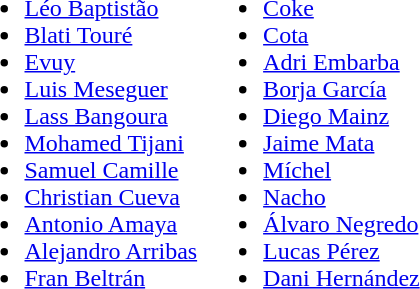<table>
<tr ---- Style="Vertical-align:top">
<td><br><ul><li> <a href='#'>Léo Baptistão</a></li><li> <a href='#'>Blati Touré</a></li><li> <a href='#'>Evuy</a></li><li> <a href='#'>Luis Meseguer</a></li><li> <a href='#'>Lass Bangoura</a></li><li> <a href='#'>Mohamed Tijani</a></li><li> <a href='#'>Samuel Camille</a></li><li> <a href='#'>Christian Cueva</a></li><li> <a href='#'>Antonio Amaya</a></li><li> <a href='#'>Alejandro Arribas</a></li><li> <a href='#'>Fran Beltrán</a></li></ul></td>
<td><br><ul><li> <a href='#'>Coke</a></li><li> <a href='#'>Cota</a></li><li> <a href='#'>Adri Embarba</a></li><li> <a href='#'>Borja García</a></li><li> <a href='#'>Diego Mainz</a></li><li> <a href='#'>Jaime Mata</a></li><li> <a href='#'>Míchel</a></li><li> <a href='#'>Nacho</a></li><li> <a href='#'>Álvaro Negredo</a></li><li> <a href='#'>Lucas Pérez</a></li><li> <a href='#'>Dani Hernández</a></li></ul></td>
</tr>
</table>
